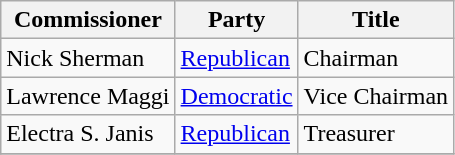<table class="wikitable">
<tr>
<th>Commissioner</th>
<th>Party</th>
<th>Title</th>
</tr>
<tr>
<td>Nick Sherman</td>
<td><a href='#'>Republican</a></td>
<td>Chairman</td>
</tr>
<tr>
<td>Lawrence Maggi</td>
<td><a href='#'>Democratic</a></td>
<td>Vice Chairman</td>
</tr>
<tr>
<td>Electra S. Janis</td>
<td><a href='#'>Republican</a></td>
<td>Treasurer</td>
</tr>
<tr>
</tr>
</table>
